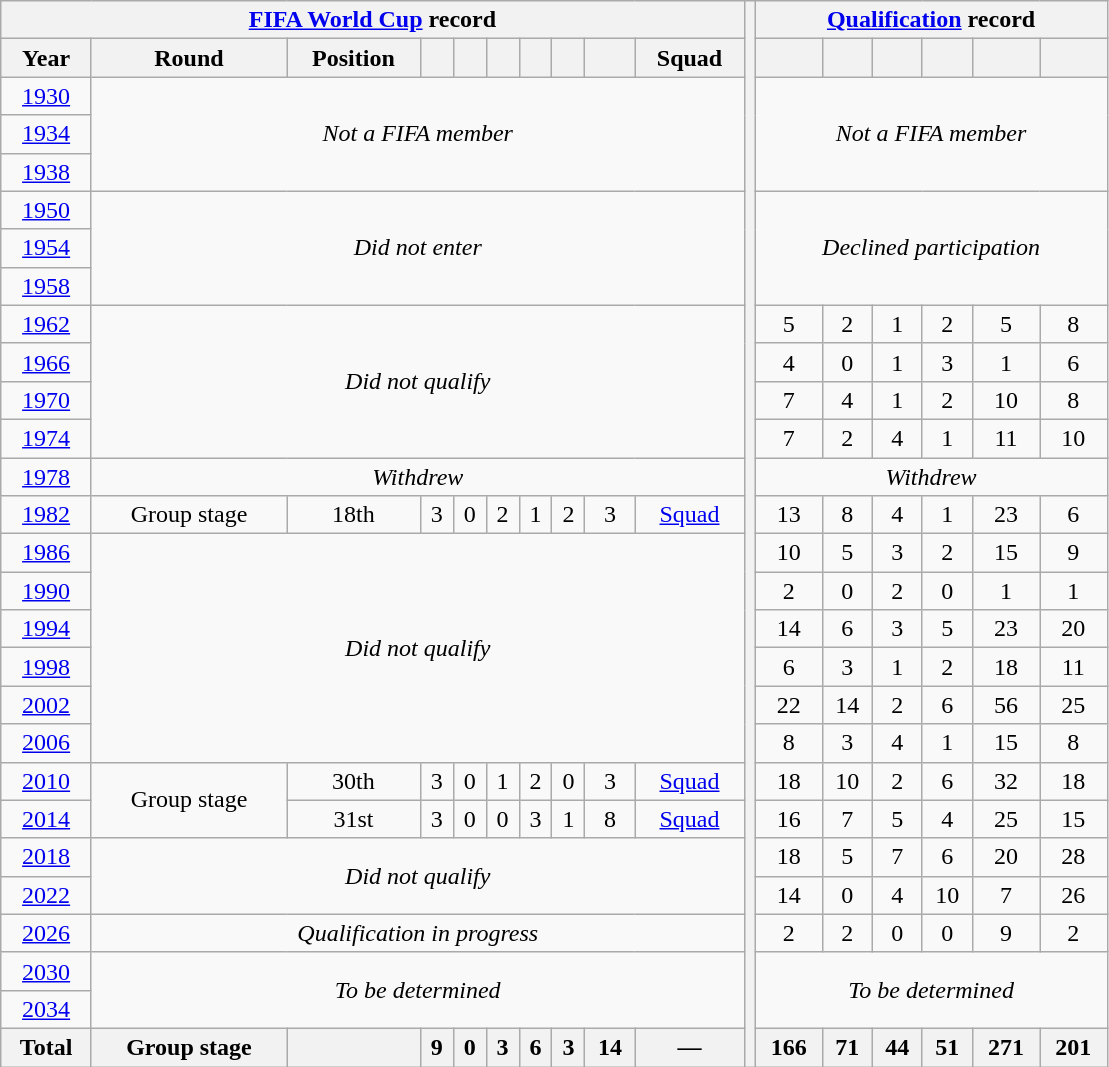<table class="wikitable" style="text-align: center;">
<tr>
<th colspan=10><a href='#'>FIFA World Cup</a> record</th>
<th width=1% rowspan=28></th>
<th colspan=7><a href='#'>Qualification</a> record</th>
</tr>
<tr>
<th>Year</th>
<th>Round</th>
<th>Position</th>
<th></th>
<th></th>
<th></th>
<th></th>
<th></th>
<th></th>
<th>Squad</th>
<th></th>
<th></th>
<th></th>
<th></th>
<th></th>
<th></th>
</tr>
<tr>
<td> <a href='#'>1930</a></td>
<td colspan=9 rowspan=3><em>Not a FIFA member</em></td>
<td colspan=7 rowspan=3><em>Not a FIFA member</em></td>
</tr>
<tr>
<td> <a href='#'>1934</a></td>
</tr>
<tr>
<td> <a href='#'>1938</a></td>
</tr>
<tr>
<td> <a href='#'>1950</a></td>
<td colspan=9 rowspan=3><em>Did not enter</em></td>
<td colspan=7 rowspan=3><em>Declined participation</em></td>
</tr>
<tr>
<td> <a href='#'>1954</a></td>
</tr>
<tr>
<td> <a href='#'>1958</a></td>
</tr>
<tr>
<td> <a href='#'>1962</a></td>
<td colspan=9 rowspan=4><em>Did not qualify</em></td>
<td>5</td>
<td>2</td>
<td>1</td>
<td>2</td>
<td>5</td>
<td>8</td>
</tr>
<tr>
<td> <a href='#'>1966</a></td>
<td>4</td>
<td>0</td>
<td>1</td>
<td>3</td>
<td>1</td>
<td>6</td>
</tr>
<tr>
<td> <a href='#'>1970</a></td>
<td>7</td>
<td>4</td>
<td>1</td>
<td>2</td>
<td>10</td>
<td>8</td>
</tr>
<tr>
<td> <a href='#'>1974</a></td>
<td>7</td>
<td>2</td>
<td>4</td>
<td>1</td>
<td>11</td>
<td>10</td>
</tr>
<tr>
<td> <a href='#'>1978</a></td>
<td colspan=9><em>Withdrew</em></td>
<td colspan=7><em>Withdrew</em></td>
</tr>
<tr>
<td> <a href='#'>1982</a></td>
<td>Group stage</td>
<td>18th</td>
<td>3</td>
<td>0</td>
<td>2</td>
<td>1</td>
<td>2</td>
<td>3</td>
<td><a href='#'>Squad</a></td>
<td>13</td>
<td>8</td>
<td>4</td>
<td>1</td>
<td>23</td>
<td>6</td>
</tr>
<tr>
<td> <a href='#'>1986</a></td>
<td colspan=9 rowspan=6><em>Did not qualify</em></td>
<td>10</td>
<td>5</td>
<td>3</td>
<td>2</td>
<td>15</td>
<td>9</td>
</tr>
<tr>
<td> <a href='#'>1990</a></td>
<td>2</td>
<td>0</td>
<td>2</td>
<td>0</td>
<td>1</td>
<td>1</td>
</tr>
<tr>
<td> <a href='#'>1994</a></td>
<td>14</td>
<td>6</td>
<td>3</td>
<td>5</td>
<td>23</td>
<td>20</td>
</tr>
<tr>
<td> <a href='#'>1998</a></td>
<td>6</td>
<td>3</td>
<td>1</td>
<td>2</td>
<td>18</td>
<td>11</td>
</tr>
<tr>
<td>  <a href='#'>2002</a></td>
<td>22</td>
<td>14</td>
<td>2</td>
<td>6</td>
<td>56</td>
<td>25</td>
</tr>
<tr>
<td> <a href='#'>2006</a></td>
<td>8</td>
<td>3</td>
<td>4</td>
<td>1</td>
<td>15</td>
<td>8</td>
</tr>
<tr>
<td> <a href='#'>2010</a></td>
<td rowspan=2>Group stage</td>
<td>30th</td>
<td>3</td>
<td>0</td>
<td>1</td>
<td>2</td>
<td>0</td>
<td>3</td>
<td><a href='#'>Squad</a></td>
<td>18</td>
<td>10</td>
<td>2</td>
<td>6</td>
<td>32</td>
<td>18</td>
</tr>
<tr>
<td> <a href='#'>2014</a></td>
<td>31st</td>
<td>3</td>
<td>0</td>
<td>0</td>
<td>3</td>
<td>1</td>
<td>8</td>
<td><a href='#'>Squad</a></td>
<td>16</td>
<td>7</td>
<td>5</td>
<td>4</td>
<td>25</td>
<td>15</td>
</tr>
<tr>
<td> <a href='#'>2018</a></td>
<td colspan=9 rowspan=2><em>Did not qualify</em></td>
<td>18</td>
<td>5</td>
<td>7</td>
<td>6</td>
<td>20</td>
<td>28</td>
</tr>
<tr>
<td> <a href='#'>2022</a></td>
<td>14</td>
<td>0</td>
<td>4</td>
<td>10</td>
<td>7</td>
<td>26</td>
</tr>
<tr>
<td>   <a href='#'>2026</a></td>
<td colspan=9><em>Qualification in progress</em></td>
<td>2</td>
<td>2</td>
<td>0</td>
<td>0</td>
<td>9</td>
<td>2</td>
</tr>
<tr>
<td>   <a href='#'>2030</a></td>
<td colspan=9 rowspan=2><em>To be determined</em></td>
<td colspan=7 rowspan=2><em>To be determined</em></td>
</tr>
<tr>
<td> <a href='#'>2034</a></td>
</tr>
<tr>
<th>Total</th>
<th>Group stage</th>
<th></th>
<th>9</th>
<th>0</th>
<th>3</th>
<th>6</th>
<th>3</th>
<th>14</th>
<th>—</th>
<th>166</th>
<th>71</th>
<th>44</th>
<th>51</th>
<th>271</th>
<th>201</th>
</tr>
</table>
